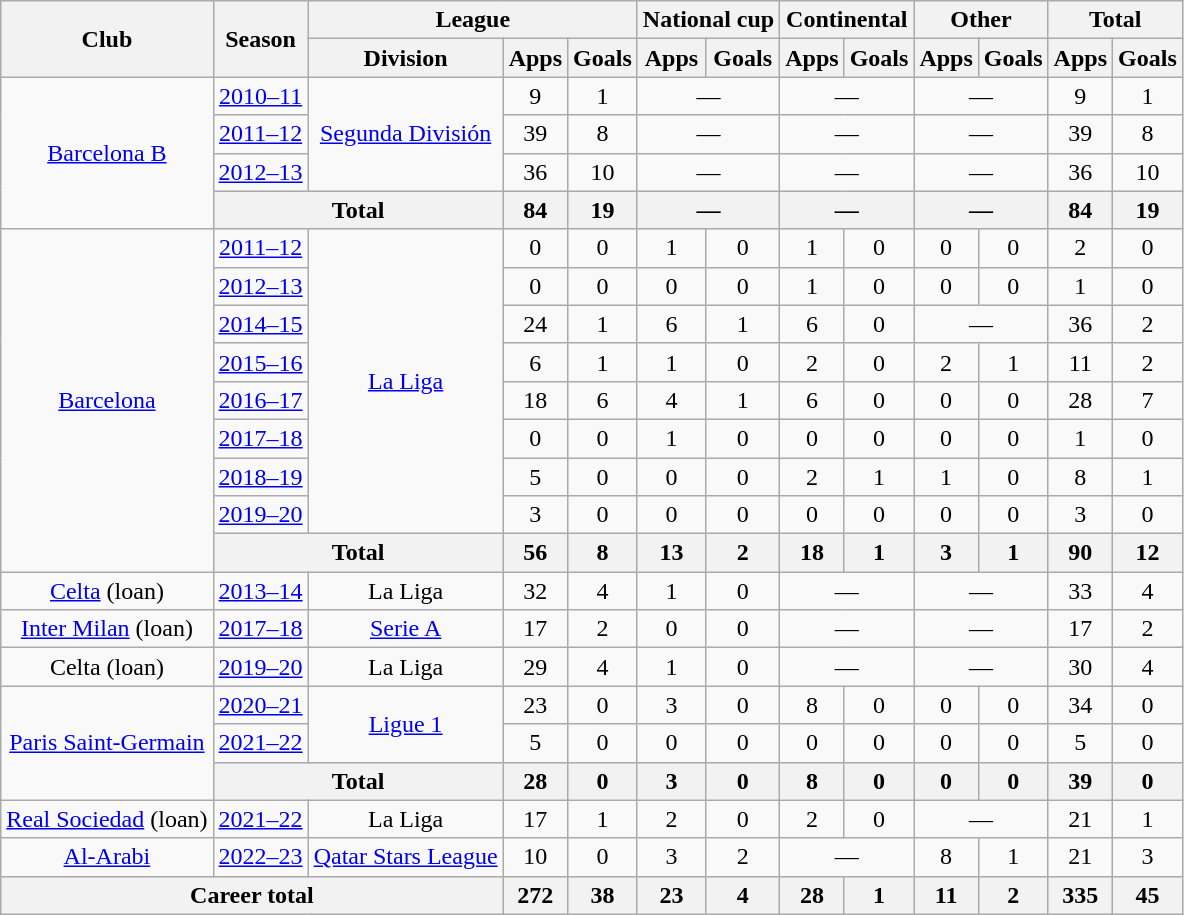<table class="wikitable" style="text-align:center">
<tr>
<th rowspan="2">Club</th>
<th rowspan="2">Season</th>
<th colspan="3">League</th>
<th colspan="2">National cup</th>
<th colspan="2">Continental</th>
<th colspan="2">Other</th>
<th colspan="2">Total</th>
</tr>
<tr>
<th>Division</th>
<th>Apps</th>
<th>Goals</th>
<th>Apps</th>
<th>Goals</th>
<th>Apps</th>
<th>Goals</th>
<th>Apps</th>
<th>Goals</th>
<th>Apps</th>
<th>Goals</th>
</tr>
<tr>
<td rowspan="4"><a href='#'>Barcelona B</a></td>
<td><a href='#'>2010–11</a></td>
<td rowspan="3"><a href='#'>Segunda División</a></td>
<td>9</td>
<td>1</td>
<td colspan="2">—</td>
<td colspan="2">—</td>
<td colspan="2">—</td>
<td>9</td>
<td>1</td>
</tr>
<tr>
<td><a href='#'>2011–12</a></td>
<td>39</td>
<td>8</td>
<td colspan="2">—</td>
<td colspan="2">—</td>
<td colspan="2">—</td>
<td>39</td>
<td>8</td>
</tr>
<tr>
<td><a href='#'>2012–13</a></td>
<td>36</td>
<td>10</td>
<td colspan="2">—</td>
<td colspan="2">—</td>
<td colspan="2">—</td>
<td>36</td>
<td>10</td>
</tr>
<tr>
<th colspan="2">Total</th>
<th>84</th>
<th>19</th>
<th colspan="2">—</th>
<th colspan="2">—</th>
<th colspan="2">—</th>
<th>84</th>
<th>19</th>
</tr>
<tr>
<td rowspan="9"><a href='#'>Barcelona</a></td>
<td><a href='#'>2011–12</a></td>
<td rowspan="8"><a href='#'>La Liga</a></td>
<td>0</td>
<td>0</td>
<td>1</td>
<td>0</td>
<td>1</td>
<td>0</td>
<td>0</td>
<td>0</td>
<td>2</td>
<td>0</td>
</tr>
<tr>
<td><a href='#'>2012–13</a></td>
<td>0</td>
<td>0</td>
<td>0</td>
<td>0</td>
<td>1</td>
<td>0</td>
<td>0</td>
<td>0</td>
<td>1</td>
<td>0</td>
</tr>
<tr>
<td><a href='#'>2014–15</a></td>
<td>24</td>
<td>1</td>
<td>6</td>
<td>1</td>
<td>6</td>
<td>0</td>
<td colspan="2">—</td>
<td>36</td>
<td>2</td>
</tr>
<tr>
<td><a href='#'>2015–16</a></td>
<td>6</td>
<td>1</td>
<td>1</td>
<td>0</td>
<td>2</td>
<td>0</td>
<td>2</td>
<td>1</td>
<td>11</td>
<td>2</td>
</tr>
<tr>
<td><a href='#'>2016–17</a></td>
<td>18</td>
<td>6</td>
<td>4</td>
<td>1</td>
<td>6</td>
<td>0</td>
<td 0>0</td>
<td>0</td>
<td>28</td>
<td>7</td>
</tr>
<tr>
<td><a href='#'>2017–18</a></td>
<td>0</td>
<td>0</td>
<td>1</td>
<td>0</td>
<td>0</td>
<td>0</td>
<td 0>0</td>
<td>0</td>
<td>1</td>
<td>0</td>
</tr>
<tr>
<td><a href='#'>2018–19</a></td>
<td>5</td>
<td>0</td>
<td>0</td>
<td>0</td>
<td>2</td>
<td>1</td>
<td>1</td>
<td>0</td>
<td>8</td>
<td>1</td>
</tr>
<tr>
<td><a href='#'>2019–20</a></td>
<td>3</td>
<td>0</td>
<td>0</td>
<td>0</td>
<td>0</td>
<td>0</td>
<td>0</td>
<td>0</td>
<td>3</td>
<td>0</td>
</tr>
<tr>
<th colspan="2">Total</th>
<th>56</th>
<th>8</th>
<th>13</th>
<th>2</th>
<th>18</th>
<th>1</th>
<th>3</th>
<th>1</th>
<th>90</th>
<th>12</th>
</tr>
<tr>
<td><a href='#'>Celta</a> (loan)</td>
<td !colspan="2"><a href='#'>2013–14</a></td>
<td>La Liga</td>
<td>32</td>
<td>4</td>
<td>1</td>
<td>0</td>
<td colspan="2">—</td>
<td colspan="2">—</td>
<td>33</td>
<td>4</td>
</tr>
<tr>
<td><a href='#'>Inter Milan</a> (loan)</td>
<td !colspan="2"><a href='#'>2017–18</a></td>
<td><a href='#'>Serie A</a></td>
<td>17</td>
<td>2</td>
<td>0</td>
<td>0</td>
<td colspan="2">—</td>
<td colspan="2">—</td>
<td>17</td>
<td>2</td>
</tr>
<tr>
<td>Celta (loan)</td>
<td !colspan="2"><a href='#'>2019–20</a></td>
<td>La Liga</td>
<td>29</td>
<td>4</td>
<td>1</td>
<td>0</td>
<td colspan="2">—</td>
<td colspan="2">—</td>
<td>30</td>
<td>4</td>
</tr>
<tr>
<td rowspan="3"><a href='#'>Paris Saint-Germain</a></td>
<td><a href='#'>2020–21</a></td>
<td rowspan="2"><a href='#'>Ligue 1</a></td>
<td>23</td>
<td>0</td>
<td>3</td>
<td>0</td>
<td>8</td>
<td>0</td>
<td>0</td>
<td>0</td>
<td>34</td>
<td>0</td>
</tr>
<tr>
<td><a href='#'>2021–22</a></td>
<td>5</td>
<td>0</td>
<td>0</td>
<td>0</td>
<td>0</td>
<td>0</td>
<td>0</td>
<td>0</td>
<td>5</td>
<td>0</td>
</tr>
<tr>
<th colspan="2">Total</th>
<th>28</th>
<th>0</th>
<th>3</th>
<th>0</th>
<th>8</th>
<th>0</th>
<th>0</th>
<th>0</th>
<th>39</th>
<th>0</th>
</tr>
<tr>
<td><a href='#'>Real Sociedad</a> (loan)</td>
<td !colspan="2"><a href='#'>2021–22</a></td>
<td>La Liga</td>
<td>17</td>
<td>1</td>
<td>2</td>
<td>0</td>
<td>2</td>
<td>0</td>
<td colspan="2">—</td>
<td>21</td>
<td>1</td>
</tr>
<tr>
<td><a href='#'>Al-Arabi</a></td>
<td><a href='#'>2022–23</a></td>
<td><a href='#'>Qatar Stars League</a></td>
<td>10</td>
<td>0</td>
<td>3</td>
<td>2</td>
<td colspan="2">—</td>
<td>8</td>
<td>1</td>
<td>21</td>
<td>3</td>
</tr>
<tr>
<th colspan="3">Career total</th>
<th>272</th>
<th>38</th>
<th>23</th>
<th>4</th>
<th>28</th>
<th>1</th>
<th>11</th>
<th>2</th>
<th>335</th>
<th>45</th>
</tr>
</table>
